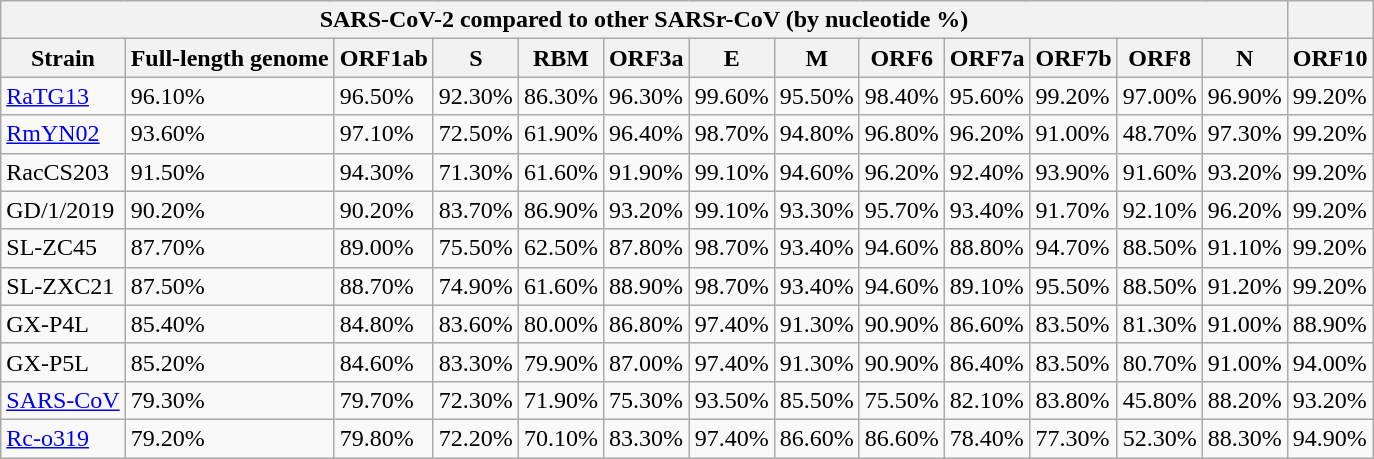<table class="wikitable sortable  mw-collapsible mw-collapsed">
<tr>
<th colspan="13">SARS-CoV-2 compared to other SARSr-CoV (by nucleotide %)</th>
<th></th>
</tr>
<tr>
<th>Strain</th>
<th>Full-length genome</th>
<th>ORF1ab</th>
<th>S</th>
<th>RBM</th>
<th>ORF3a</th>
<th>E</th>
<th>M</th>
<th>ORF6</th>
<th>ORF7a</th>
<th>ORF7b</th>
<th>ORF8</th>
<th>N</th>
<th>ORF10</th>
</tr>
<tr>
<td><a href='#'>RaTG13</a></td>
<td>96.10%</td>
<td>96.50%</td>
<td>92.30%</td>
<td>86.30%</td>
<td>96.30%</td>
<td>99.60%</td>
<td>95.50%</td>
<td>98.40%</td>
<td>95.60%</td>
<td>99.20%</td>
<td>97.00%</td>
<td>96.90%</td>
<td>99.20%</td>
</tr>
<tr>
<td><a href='#'>RmYN02</a></td>
<td>93.60%</td>
<td>97.10%</td>
<td>72.50%</td>
<td>61.90%</td>
<td>96.40%</td>
<td>98.70%</td>
<td>94.80%</td>
<td>96.80%</td>
<td>96.20%</td>
<td>91.00%</td>
<td>48.70%</td>
<td>97.30%</td>
<td>99.20%</td>
</tr>
<tr>
<td>RacCS203</td>
<td>91.50%</td>
<td>94.30%</td>
<td>71.30%</td>
<td>61.60%</td>
<td>91.90%</td>
<td>99.10%</td>
<td>94.60%</td>
<td>96.20%</td>
<td>92.40%</td>
<td>93.90%</td>
<td>91.60%</td>
<td>93.20%</td>
<td>99.20%</td>
</tr>
<tr>
<td>GD/1/2019</td>
<td>90.20%</td>
<td>90.20%</td>
<td>83.70%</td>
<td>86.90%</td>
<td>93.20%</td>
<td>99.10%</td>
<td>93.30%</td>
<td>95.70%</td>
<td>93.40%</td>
<td>91.70%</td>
<td>92.10%</td>
<td>96.20%</td>
<td>99.20%</td>
</tr>
<tr>
<td>SL-ZC45</td>
<td>87.70%</td>
<td>89.00%</td>
<td>75.50%</td>
<td>62.50%</td>
<td>87.80%</td>
<td>98.70%</td>
<td>93.40%</td>
<td>94.60%</td>
<td>88.80%</td>
<td>94.70%</td>
<td>88.50%</td>
<td>91.10%</td>
<td>99.20%</td>
</tr>
<tr>
<td>SL-ZXC21</td>
<td>87.50%</td>
<td>88.70%</td>
<td>74.90%</td>
<td>61.60%</td>
<td>88.90%</td>
<td>98.70%</td>
<td>93.40%</td>
<td>94.60%</td>
<td>89.10%</td>
<td>95.50%</td>
<td>88.50%</td>
<td>91.20%</td>
<td>99.20%</td>
</tr>
<tr>
<td>GX-P4L</td>
<td>85.40%</td>
<td>84.80%</td>
<td>83.60%</td>
<td>80.00%</td>
<td>86.80%</td>
<td>97.40%</td>
<td>91.30%</td>
<td>90.90%</td>
<td>86.60%</td>
<td>83.50%</td>
<td>81.30%</td>
<td>91.00%</td>
<td>88.90%</td>
</tr>
<tr>
<td>GX-P5L</td>
<td>85.20%</td>
<td>84.60%</td>
<td>83.30%</td>
<td>79.90%</td>
<td>87.00%</td>
<td>97.40%</td>
<td>91.30%</td>
<td>90.90%</td>
<td>86.40%</td>
<td>83.50%</td>
<td>80.70%</td>
<td>91.00%</td>
<td>94.00%</td>
</tr>
<tr>
<td><a href='#'>SARS-CoV</a></td>
<td>79.30%</td>
<td>79.70%</td>
<td>72.30%</td>
<td>71.90%</td>
<td>75.30%</td>
<td>93.50%</td>
<td>85.50%</td>
<td>75.50%</td>
<td>82.10%</td>
<td>83.80%</td>
<td>45.80%</td>
<td>88.20%</td>
<td>93.20%</td>
</tr>
<tr>
<td><a href='#'>Rc-o319</a></td>
<td>79.20%</td>
<td>79.80%</td>
<td>72.20%</td>
<td>70.10%</td>
<td>83.30%</td>
<td>97.40%</td>
<td>86.60%</td>
<td>86.60%</td>
<td>78.40%</td>
<td>77.30%</td>
<td>52.30%</td>
<td>88.30%</td>
<td>94.90%</td>
</tr>
</table>
